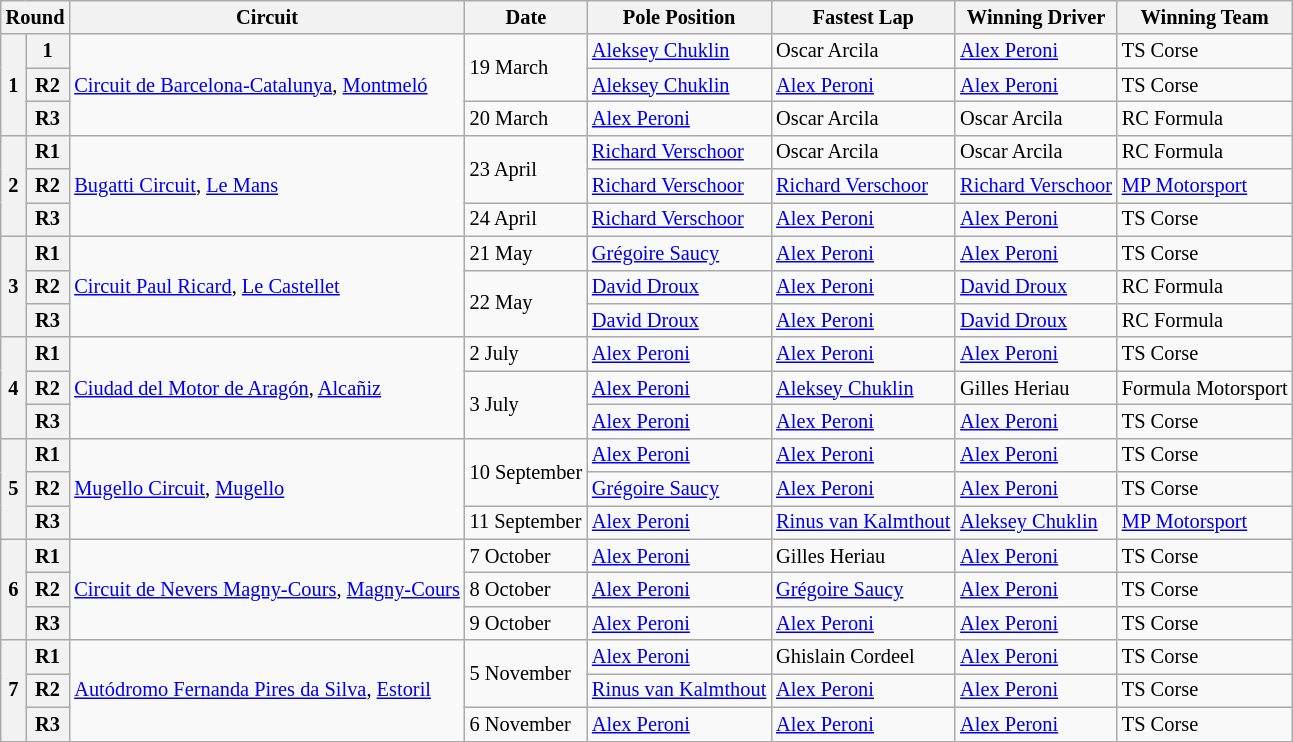<table class="wikitable" style="font-size: 85%">
<tr>
<th colspan=2>Round</th>
<th>Circuit</th>
<th>Date</th>
<th>Pole Position</th>
<th>Fastest Lap</th>
<th>Winning Driver</th>
<th>Winning Team</th>
</tr>
<tr>
<th rowspan=3>1</th>
<th>1</th>
<td rowspan=3> <a href='#'>Circuit de Barcelona-Catalunya</a>, <a href='#'>Montmeló</a></td>
<td rowspan=2>19 March</td>
<td> <a href='#'>Aleksey Chuklin</a></td>
<td> Oscar Arcila</td>
<td> <a href='#'>Alex Peroni</a></td>
<td> TS Corse</td>
</tr>
<tr>
<th>R2</th>
<td> <a href='#'>Aleksey Chuklin</a></td>
<td> <a href='#'>Alex Peroni</a></td>
<td> <a href='#'>Alex Peroni</a></td>
<td> TS Corse</td>
</tr>
<tr>
<th>R3</th>
<td>20 March</td>
<td> <a href='#'>Alex Peroni</a></td>
<td> Oscar Arcila</td>
<td> Oscar Arcila</td>
<td> RC Formula</td>
</tr>
<tr>
<th rowspan=3>2</th>
<th>R1</th>
<td rowspan=3> <a href='#'>Bugatti Circuit</a>, <a href='#'>Le Mans</a></td>
<td rowspan=2>23 April</td>
<td> <a href='#'>Richard Verschoor</a></td>
<td> Oscar Arcila</td>
<td> Oscar Arcila</td>
<td> RC Formula</td>
</tr>
<tr>
<th>R2</th>
<td> <a href='#'>Richard Verschoor</a></td>
<td> <a href='#'>Richard Verschoor</a></td>
<td> <a href='#'>Richard Verschoor</a></td>
<td> <a href='#'>MP Motorsport</a></td>
</tr>
<tr>
<th>R3</th>
<td>24 April</td>
<td> <a href='#'>Richard Verschoor</a></td>
<td> <a href='#'>Alex Peroni</a></td>
<td> <a href='#'>Alex Peroni</a></td>
<td> TS Corse</td>
</tr>
<tr>
<th rowspan=3>3</th>
<th>R1</th>
<td rowspan=3> <a href='#'>Circuit Paul Ricard</a>, <a href='#'>Le Castellet</a></td>
<td>21 May</td>
<td> <a href='#'>Grégoire Saucy</a></td>
<td> <a href='#'>Alex Peroni</a></td>
<td> <a href='#'>Alex Peroni</a></td>
<td> TS Corse</td>
</tr>
<tr>
<th>R2</th>
<td rowspan=2>22 May</td>
<td> <a href='#'>David Droux</a></td>
<td> <a href='#'>Alex Peroni</a></td>
<td> <a href='#'>David Droux</a></td>
<td> RC Formula</td>
</tr>
<tr>
<th>R3</th>
<td> <a href='#'>David Droux</a></td>
<td> <a href='#'>Alex Peroni</a></td>
<td> <a href='#'>David Droux</a></td>
<td> RC Formula</td>
</tr>
<tr>
<th rowspan=3>4</th>
<th>R1</th>
<td rowspan=3> <a href='#'>Ciudad del Motor de Aragón</a>, <a href='#'>Alcañiz</a></td>
<td>2 July</td>
<td> <a href='#'>Alex Peroni</a></td>
<td> <a href='#'>Alex Peroni</a></td>
<td> <a href='#'>Alex Peroni</a></td>
<td> TS Corse</td>
</tr>
<tr>
<th>R2</th>
<td rowspan=2>3 July</td>
<td> <a href='#'>Alex Peroni</a></td>
<td> <a href='#'>Aleksey Chuklin</a></td>
<td> Gilles Heriau</td>
<td> Formula Motorsport</td>
</tr>
<tr>
<th>R3</th>
<td> <a href='#'>Alex Peroni</a></td>
<td> <a href='#'>Alex Peroni</a></td>
<td> <a href='#'>Alex Peroni</a></td>
<td> TS Corse</td>
</tr>
<tr>
<th rowspan=3>5</th>
<th>R1</th>
<td rowspan=3> <a href='#'>Mugello Circuit</a>, <a href='#'>Mugello</a></td>
<td rowspan=2>10 September</td>
<td> <a href='#'>Alex Peroni</a></td>
<td> <a href='#'>Alex Peroni</a></td>
<td> <a href='#'>Alex Peroni</a></td>
<td> TS Corse</td>
</tr>
<tr>
<th>R2</th>
<td> <a href='#'>Grégoire Saucy</a></td>
<td> <a href='#'>Alex Peroni</a></td>
<td> <a href='#'>Alex Peroni</a></td>
<td> TS Corse</td>
</tr>
<tr>
<th>R3</th>
<td>11 September</td>
<td> <a href='#'>Alex Peroni</a></td>
<td> <a href='#'>Rinus van Kalmthout</a></td>
<td> <a href='#'>Aleksey Chuklin</a></td>
<td> <a href='#'>MP Motorsport</a></td>
</tr>
<tr>
<th rowspan=3>6</th>
<th>R1</th>
<td rowspan=3> <a href='#'>Circuit de Nevers Magny-Cours</a>, <a href='#'>Magny-Cours</a></td>
<td>7 October</td>
<td> <a href='#'>Alex Peroni</a></td>
<td> Gilles Heriau</td>
<td> <a href='#'>Alex Peroni</a></td>
<td> TS Corse</td>
</tr>
<tr>
<th>R2</th>
<td>8 October</td>
<td> <a href='#'>Alex Peroni</a></td>
<td> <a href='#'>Grégoire Saucy</a></td>
<td> <a href='#'>Alex Peroni</a></td>
<td> TS Corse</td>
</tr>
<tr>
<th>R3</th>
<td>9 October</td>
<td> <a href='#'>Alex Peroni</a></td>
<td> <a href='#'>Alex Peroni</a></td>
<td> <a href='#'>Alex Peroni</a></td>
<td> TS Corse</td>
</tr>
<tr>
<th rowspan=3>7</th>
<th>R1</th>
<td rowspan=3> <a href='#'>Autódromo Fernanda Pires da Silva</a>, <a href='#'>Estoril</a></td>
<td rowspan=2>5 November</td>
<td> <a href='#'>Alex Peroni</a></td>
<td> Ghislain Cordeel</td>
<td> <a href='#'>Alex Peroni</a></td>
<td> TS Corse</td>
</tr>
<tr>
<th>R2</th>
<td> <a href='#'>Rinus van Kalmthout</a></td>
<td> <a href='#'>Alex Peroni</a></td>
<td> <a href='#'>Alex Peroni</a></td>
<td> TS Corse</td>
</tr>
<tr>
<th>R3</th>
<td>6 November</td>
<td> <a href='#'>Alex Peroni</a></td>
<td> <a href='#'>Alex Peroni</a></td>
<td> <a href='#'>Alex Peroni</a></td>
<td> TS Corse</td>
</tr>
</table>
